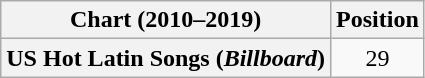<table class="wikitable plainrowheaders" style="text-align:center">
<tr>
<th scope="col">Chart (2010–2019)</th>
<th scope="col">Position</th>
</tr>
<tr>
<th scope="row">US Hot Latin Songs (<em>Billboard</em>)</th>
<td>29</td>
</tr>
</table>
